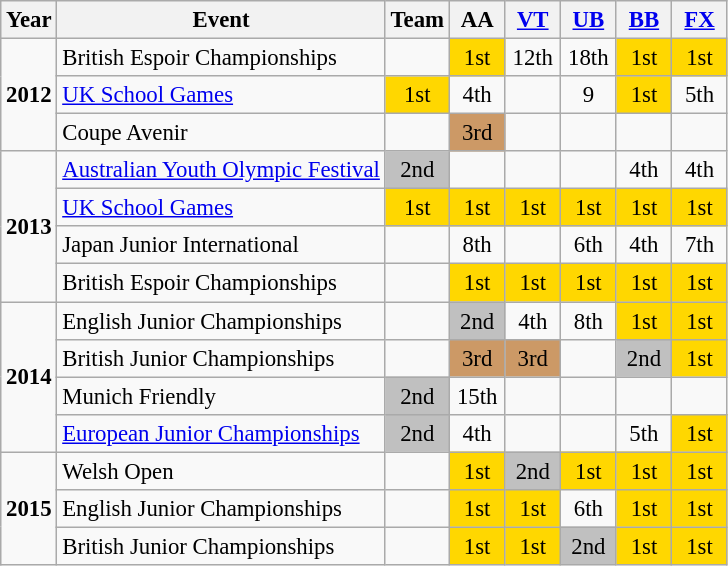<table class="wikitable" style="text-align:center; font-size: 95%;">
<tr>
<th>Year</th>
<th>Event</th>
<th style="width:30px;">Team</th>
<th style="width:30px;">AA</th>
<th style="width:30px;"><a href='#'>VT</a></th>
<th style="width:30px;"><a href='#'>UB</a></th>
<th style="width:30px;"><a href='#'>BB</a></th>
<th style="width:30px;"><a href='#'>FX</a></th>
</tr>
<tr>
<td rowspan="3"><strong>2012</strong></td>
<td align=left>British Espoir Championships</td>
<td></td>
<td style="background:gold;">1st</td>
<td>12th</td>
<td>18th</td>
<td style="background:gold;">1st</td>
<td style="background:gold;">1st</td>
</tr>
<tr>
<td align=left><a href='#'>UK School Games</a></td>
<td style="background:gold;">1st</td>
<td>4th</td>
<td></td>
<td>9</td>
<td style="background:gold;">1st</td>
<td>5th</td>
</tr>
<tr>
<td align=left>Coupe Avenir</td>
<td></td>
<td style="background:#c96;">3rd</td>
<td></td>
<td></td>
<td></td>
<td></td>
</tr>
<tr>
<td rowspan="4"><strong>2013</strong></td>
<td align=left><a href='#'>Australian Youth Olympic Festival</a></td>
<td style="background:silver;">2nd</td>
<td></td>
<td></td>
<td></td>
<td>4th</td>
<td>4th</td>
</tr>
<tr>
<td align=left><a href='#'>UK School Games</a></td>
<td style="background:gold;">1st</td>
<td style="background:gold;">1st</td>
<td style="background:gold;">1st</td>
<td style="background:gold;">1st</td>
<td style="background:gold;">1st</td>
<td style="background:gold;">1st</td>
</tr>
<tr>
<td align=left>Japan Junior International</td>
<td></td>
<td>8th</td>
<td></td>
<td>6th</td>
<td>4th</td>
<td>7th</td>
</tr>
<tr>
<td align=left>British Espoir Championships</td>
<td></td>
<td style="background:gold;">1st</td>
<td style="background:gold;">1st</td>
<td style="background:gold;">1st</td>
<td style="background:gold;">1st</td>
<td style="background:gold;">1st</td>
</tr>
<tr>
<td rowspan="4"><strong>2014</strong></td>
<td align=left>English Junior Championships</td>
<td></td>
<td style="background:silver;">2nd</td>
<td>4th</td>
<td>8th</td>
<td style="background:gold;">1st</td>
<td style="background:gold;">1st</td>
</tr>
<tr>
<td align=left>British Junior Championships</td>
<td></td>
<td style="background:#c96;">3rd</td>
<td style="background:#c96;">3rd</td>
<td></td>
<td style="background:silver;">2nd</td>
<td style="background:gold;">1st</td>
</tr>
<tr>
<td align=left>Munich Friendly</td>
<td style="background:silver;">2nd</td>
<td>15th</td>
<td></td>
<td></td>
<td></td>
<td></td>
</tr>
<tr>
<td align=left><a href='#'>European Junior Championships</a></td>
<td style="background:silver;">2nd</td>
<td>4th</td>
<td></td>
<td></td>
<td>5th</td>
<td style="background:gold;">1st</td>
</tr>
<tr>
<td rowspan="3"><strong>2015</strong></td>
<td align=left>Welsh Open</td>
<td></td>
<td style="background:gold;">1st</td>
<td style="background:silver;">2nd</td>
<td style="background:gold;">1st</td>
<td style="background:gold;">1st</td>
<td style="background:gold;">1st</td>
</tr>
<tr>
<td align=left>English Junior Championships</td>
<td></td>
<td style="background:gold;">1st</td>
<td style="background:gold;">1st</td>
<td>6th</td>
<td style="background:gold;">1st</td>
<td style="background:gold;">1st</td>
</tr>
<tr>
<td align=left>British Junior Championships</td>
<td></td>
<td style="background:gold;">1st</td>
<td style="background:gold;">1st</td>
<td style="background:silver;">2nd</td>
<td style="background:gold;">1st</td>
<td style="background:gold;">1st</td>
</tr>
</table>
